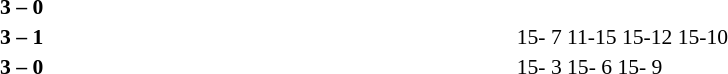<table width=100% cellspacing=1>
<tr>
<th width=20%></th>
<th width=12%></th>
<th width=20%></th>
<th width=33%></th>
<td></td>
</tr>
<tr style=font-size:90%>
<td align=right></td>
<td align=center><strong>3 – 0</strong></td>
<td><strong></strong></td>
<td></td>
<td></td>
</tr>
<tr style=font-size:90%>
<td align=right></td>
<td align=center><strong>3 – 1</strong></td>
<td><strong></strong></td>
<td>15- 7 11-15 15-12 15-10</td>
<td></td>
</tr>
<tr style=font-size:90%>
<td align=right><strong></strong></td>
<td align=center><strong>3 – 0</strong></td>
<td></td>
<td>15- 3 15- 6 15- 9</td>
</tr>
</table>
